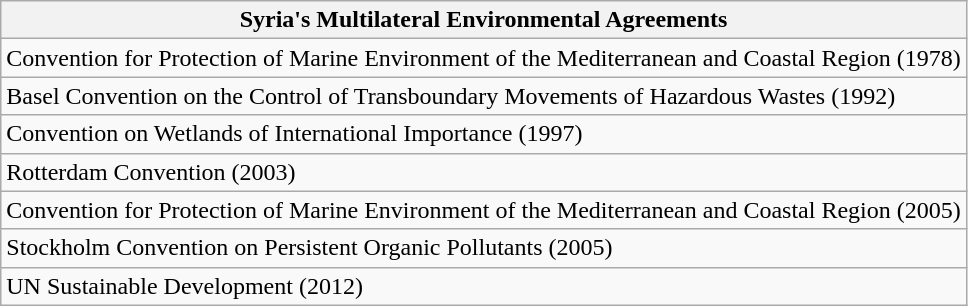<table class="wikitable">
<tr>
<th>Syria's Multilateral Environmental Agreements</th>
</tr>
<tr>
<td>Convention for Protection of Marine Environment of the Mediterranean and Coastal Region (1978)</td>
</tr>
<tr>
<td>Basel Convention on the Control of Transboundary Movements of Hazardous Wastes (1992)</td>
</tr>
<tr>
<td>Convention on Wetlands of International Importance (1997)</td>
</tr>
<tr>
<td>Rotterdam Convention (2003)</td>
</tr>
<tr>
<td>Convention for Protection of Marine Environment of the Mediterranean and Coastal Region (2005)</td>
</tr>
<tr>
<td>Stockholm Convention on Persistent Organic Pollutants (2005)</td>
</tr>
<tr>
<td>UN Sustainable Development (2012)</td>
</tr>
</table>
